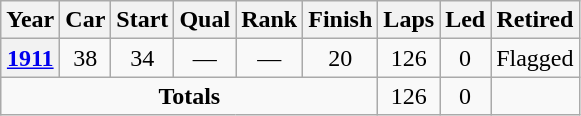<table class="wikitable" style="text-align:center">
<tr>
<th>Year</th>
<th>Car</th>
<th>Start</th>
<th>Qual</th>
<th>Rank</th>
<th>Finish</th>
<th>Laps</th>
<th>Led</th>
<th>Retired</th>
</tr>
<tr>
<th><a href='#'>1911</a></th>
<td>38</td>
<td>34</td>
<td>—</td>
<td>—</td>
<td>20</td>
<td>126</td>
<td>0</td>
<td>Flagged</td>
</tr>
<tr>
<td colspan=6><strong>Totals</strong></td>
<td>126</td>
<td>0</td>
<td></td>
</tr>
</table>
